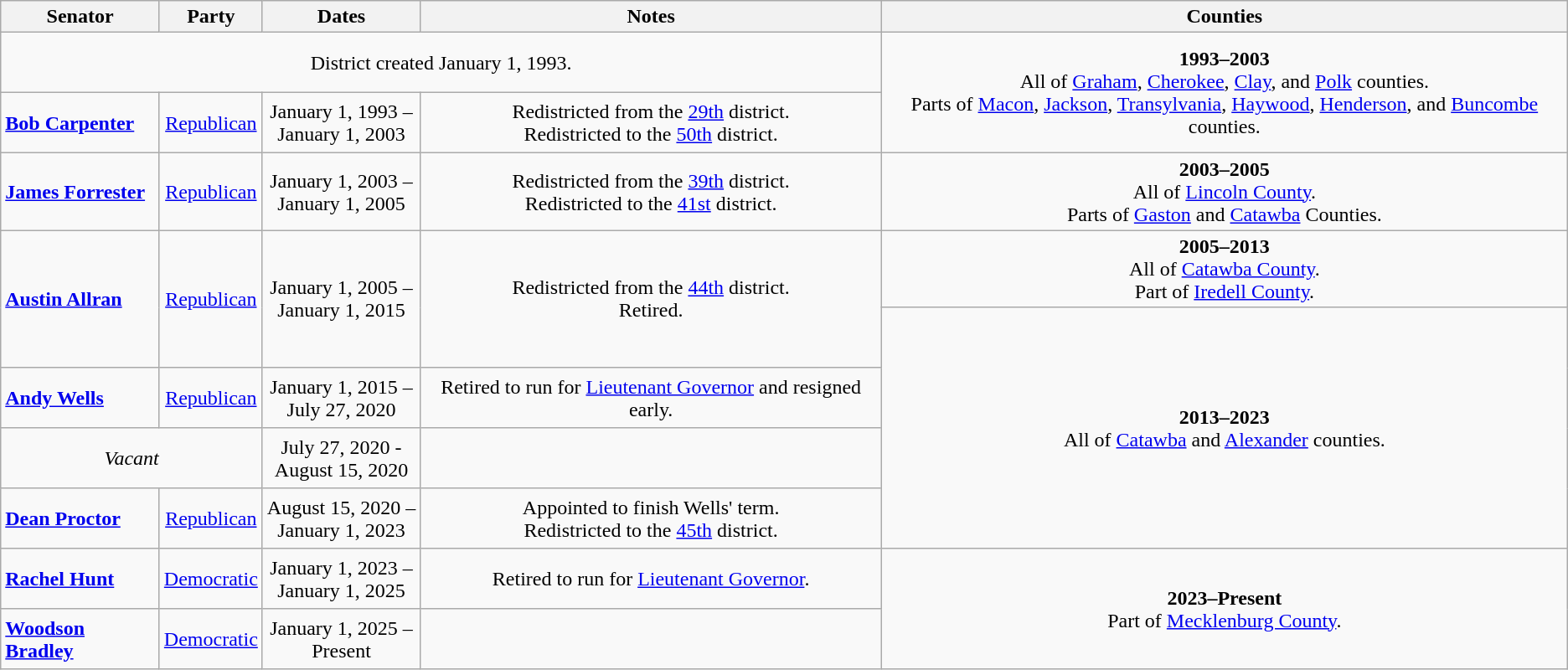<table class=wikitable style="text-align:center">
<tr>
<th>Senator</th>
<th>Party</th>
<th>Dates</th>
<th>Notes</th>
<th>Counties</th>
</tr>
<tr style="height:3em">
<td colspan=4>District created January 1, 1993.</td>
<td rowspan=2><strong>1993–2003</strong><br> All of <a href='#'>Graham</a>, <a href='#'>Cherokee</a>, <a href='#'>Clay</a>, and <a href='#'>Polk</a> counties. <br> Parts of <a href='#'>Macon</a>, <a href='#'>Jackson</a>, <a href='#'>Transylvania</a>, <a href='#'>Haywood</a>, <a href='#'>Henderson</a>, and <a href='#'>Buncombe</a> counties.</td>
</tr>
<tr style="height:3em">
<td align=left><strong><a href='#'>Bob Carpenter</a></strong></td>
<td><a href='#'>Republican</a></td>
<td nowrap>January 1, 1993 – <br> January 1, 2003</td>
<td>Redistricted from the <a href='#'>29th</a> district. <br> Redistricted to the <a href='#'>50th</a> district.</td>
</tr>
<tr style="height:3em">
<td align=left><strong><a href='#'>James Forrester</a></strong></td>
<td><a href='#'>Republican</a></td>
<td nowrap>January 1, 2003 – <br> January 1, 2005</td>
<td>Redistricted from the <a href='#'>39th</a> district. <br> Redistricted to the <a href='#'>41st</a> district.</td>
<td><strong>2003–2005</strong><br> All of <a href='#'>Lincoln County</a>. <br> Parts of <a href='#'>Gaston</a> and <a href='#'>Catawba</a> Counties.</td>
</tr>
<tr style="height:3em">
<td rowspan=2 align=left><strong><a href='#'>Austin Allran</a></strong></td>
<td rowspan=2 ><a href='#'>Republican</a></td>
<td rowspan=2 nowrap>January 1, 2005 – <br> January 1, 2015</td>
<td rowspan=2>Redistricted from the <a href='#'>44th</a> district. <br> Retired.</td>
<td><strong>2005–2013</strong><br> All of <a href='#'>Catawba County</a>. <br> Part of <a href='#'>Iredell County</a>.</td>
</tr>
<tr style="height:3em">
<td rowspan=4><strong>2013–2023</strong><br> All of <a href='#'>Catawba</a> and <a href='#'>Alexander</a> counties.</td>
</tr>
<tr style="height:3em">
<td align=left><strong><a href='#'>Andy Wells</a></strong></td>
<td><a href='#'>Republican</a></td>
<td nowrap>January 1, 2015 – <br> July 27, 2020</td>
<td>Retired to run for <a href='#'>Lieutenant Governor</a> and resigned early.</td>
</tr>
<tr style="height:3em">
<td colspan=2><em>Vacant</em></td>
<td nowrap>July 27, 2020 - <br> August 15, 2020</td>
<td></td>
</tr>
<tr style="height:3em">
<td align=left><strong><a href='#'>Dean Proctor</a></strong></td>
<td><a href='#'>Republican</a></td>
<td nowrap>August 15, 2020 – <br> January 1, 2023</td>
<td>Appointed to finish Wells' term. <br> Redistricted to the <a href='#'>45th</a> district.</td>
</tr>
<tr style="height:3em">
<td align=left><strong><a href='#'>Rachel Hunt</a></strong></td>
<td><a href='#'>Democratic</a></td>
<td nowrap>January 1, 2023 – <br> January 1, 2025</td>
<td>Retired to run for <a href='#'>Lieutenant Governor</a>.</td>
<td rowspan=2><strong>2023–Present</strong><br> Part of <a href='#'>Mecklenburg County</a>.</td>
</tr>
<tr style="height:3em">
<td align=left><strong><a href='#'>Woodson Bradley</a></strong></td>
<td><a href='#'>Democratic</a></td>
<td nowrap>January 1, 2025 – <br> Present</td>
<td></td>
</tr>
</table>
